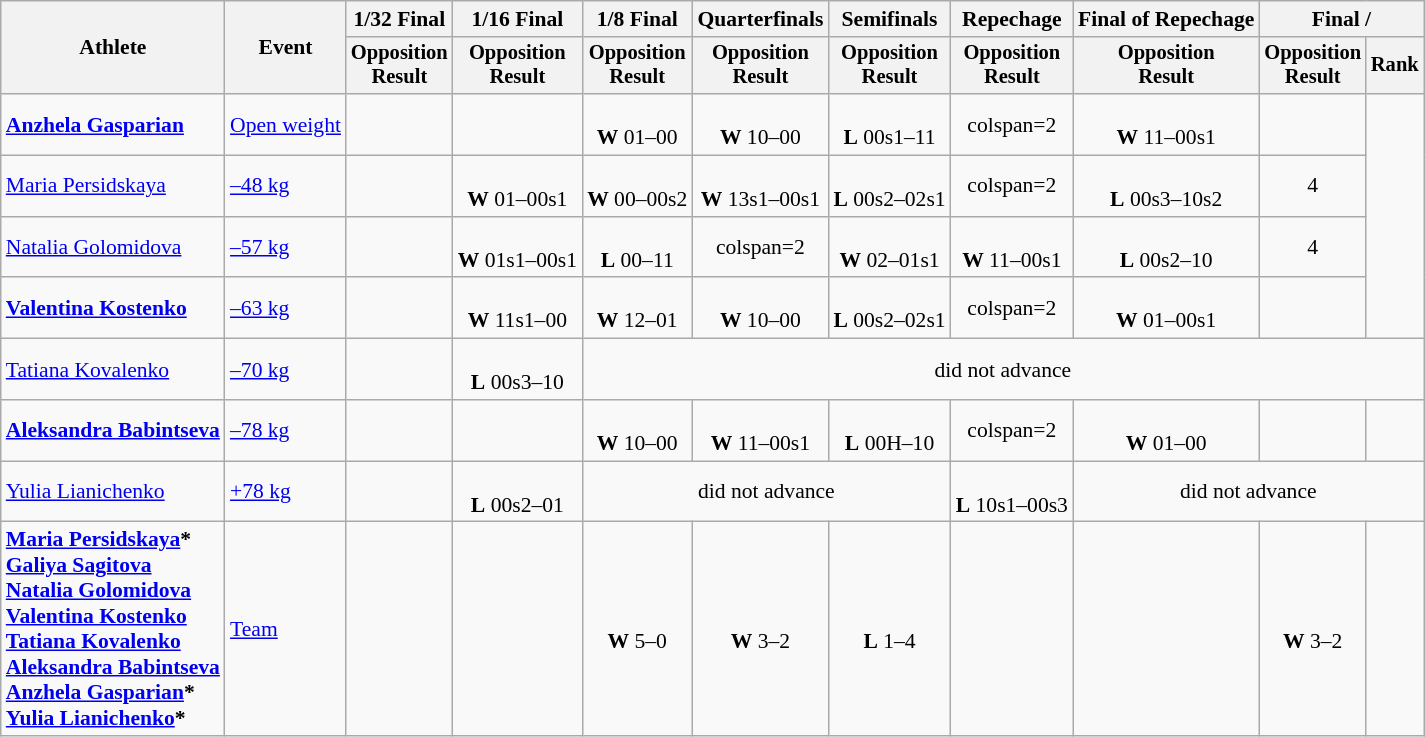<table class="wikitable" style="text-align:center; font-size:90%">
<tr>
<th rowspan=2>Athlete</th>
<th rowspan=2>Event</th>
<th>1/32 Final</th>
<th>1/16 Final</th>
<th>1/8 Final</th>
<th>Quarterfinals</th>
<th>Semifinals</th>
<th>Repechage</th>
<th>Final of Repechage</th>
<th colspan=2>Final / </th>
</tr>
<tr style="font-size:95%">
<th>Opposition<br>Result</th>
<th>Opposition<br>Result</th>
<th>Opposition<br>Result</th>
<th>Opposition<br>Result</th>
<th>Opposition<br>Result</th>
<th>Opposition<br>Result</th>
<th>Opposition<br>Result</th>
<th>Opposition<br>Result</th>
<th>Rank</th>
</tr>
<tr>
<td align=left><strong><a href='#'>Anzhela Gasparian</a></strong></td>
<td align=left><a href='#'>Open weight</a></td>
<td></td>
<td></td>
<td><br><strong>W</strong> 01–00</td>
<td><br><strong>W</strong> 10–00</td>
<td><br><strong>L</strong> 00s1–11</td>
<td>colspan=2 </td>
<td><br><strong>W</strong> 11–00s1</td>
<td></td>
</tr>
<tr>
<td align=left><a href='#'>Maria Persidskaya</a></td>
<td align=left><a href='#'>–48 kg</a></td>
<td></td>
<td><br><strong>W</strong> 01–00s1</td>
<td><br><strong>W</strong> 00–00s2</td>
<td><br><strong>W</strong> 13s1–00s1</td>
<td><br><strong>L</strong> 00s2–02s1</td>
<td>colspan=2 </td>
<td><br><strong>L</strong> 00s3–10s2</td>
<td>4</td>
</tr>
<tr>
<td align=left><a href='#'>Natalia Golomidova</a></td>
<td align=left><a href='#'>–57 kg</a></td>
<td></td>
<td><br><strong>W</strong> 01s1–00s1</td>
<td><br><strong>L</strong> 00–11</td>
<td>colspan=2 </td>
<td><br><strong>W</strong> 02–01s1</td>
<td><br><strong>W</strong> 11–00s1</td>
<td><br><strong>L</strong> 00s2–10</td>
<td>4</td>
</tr>
<tr>
<td align=left><strong><a href='#'>Valentina Kostenko</a></strong></td>
<td align=left><a href='#'>–63 kg</a></td>
<td></td>
<td><br><strong>W</strong> 11s1–00</td>
<td><br><strong>W</strong> 12–01</td>
<td><br><strong>W</strong> 10–00</td>
<td><br><strong>L</strong> 00s2–02s1</td>
<td>colspan=2 </td>
<td><br><strong>W</strong> 01–00s1</td>
<td></td>
</tr>
<tr>
<td align=left><a href='#'>Tatiana Kovalenko</a></td>
<td align=left><a href='#'>–70 kg</a></td>
<td></td>
<td><br><strong>L</strong> 00s3–10</td>
<td colspan=7>did not advance</td>
</tr>
<tr>
<td align=left><strong><a href='#'>Aleksandra Babintseva</a></strong></td>
<td align=left><a href='#'>–78 kg</a></td>
<td></td>
<td></td>
<td><br><strong>W</strong> 10–00</td>
<td><br><strong>W</strong> 11–00s1</td>
<td><br><strong>L</strong> 00H–10</td>
<td>colspan=2 </td>
<td><br><strong>W</strong> 01–00</td>
<td></td>
</tr>
<tr>
<td align=left><a href='#'>Yulia Lianichenko</a></td>
<td align=left><a href='#'>+78 kg</a></td>
<td></td>
<td><br><strong>L</strong> 00s2–01</td>
<td colspan=3>did not advance</td>
<td><br><strong>L</strong> 10s1–00s3</td>
<td colspan=4>did not advance</td>
</tr>
<tr>
<td align=left><strong><a href='#'>Maria Persidskaya</a>*<br><a href='#'>Galiya Sagitova</a><br><a href='#'>Natalia Golomidova</a><br><a href='#'>Valentina Kostenko</a><br><a href='#'>Tatiana Kovalenko</a><br><a href='#'>Aleksandra Babintseva</a><br><a href='#'>Anzhela Gasparian</a>*<br><a href='#'>Yulia Lianichenko</a>*</strong></td>
<td align=left><a href='#'>Team</a></td>
<td></td>
<td></td>
<td><br><strong>W</strong> 5–0</td>
<td><br><strong>W</strong> 3–2</td>
<td><br><strong>L</strong> 1–4</td>
<td></td>
<td></td>
<td><br><strong>W</strong> 3–2</td>
<td></td>
</tr>
</table>
